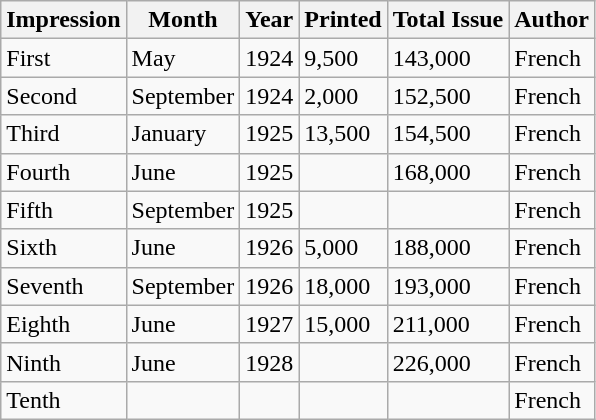<table class="wikitable">
<tr>
<th>Impression</th>
<th>Month</th>
<th>Year</th>
<th>Printed</th>
<th>Total Issue</th>
<th>Author</th>
</tr>
<tr>
<td>First</td>
<td>May</td>
<td>1924</td>
<td>9,500</td>
<td>143,000</td>
<td>French</td>
</tr>
<tr>
<td>Second</td>
<td>September</td>
<td>1924</td>
<td>2,000</td>
<td>152,500</td>
<td>French</td>
</tr>
<tr>
<td>Third</td>
<td>January</td>
<td>1925</td>
<td>13,500</td>
<td>154,500</td>
<td>French</td>
</tr>
<tr>
<td>Fourth</td>
<td>June</td>
<td>1925</td>
<td></td>
<td>168,000</td>
<td>French</td>
</tr>
<tr>
<td>Fifth</td>
<td>September</td>
<td>1925</td>
<td></td>
<td></td>
<td>French</td>
</tr>
<tr>
<td>Sixth</td>
<td>June</td>
<td>1926</td>
<td>5,000</td>
<td>188,000</td>
<td>French</td>
</tr>
<tr>
<td>Seventh</td>
<td>September</td>
<td>1926</td>
<td>18,000</td>
<td>193,000</td>
<td>French</td>
</tr>
<tr>
<td>Eighth</td>
<td>June</td>
<td>1927</td>
<td>15,000</td>
<td>211,000</td>
<td>French</td>
</tr>
<tr>
<td>Ninth</td>
<td>June</td>
<td>1928</td>
<td></td>
<td>226,000</td>
<td>French</td>
</tr>
<tr>
<td>Tenth</td>
<td></td>
<td></td>
<td></td>
<td></td>
<td>French</td>
</tr>
</table>
